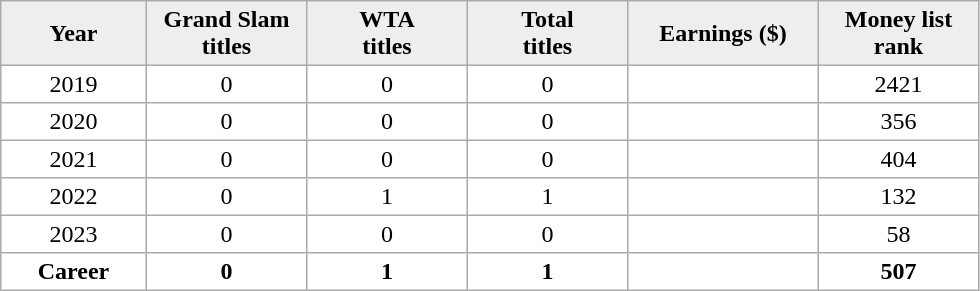<table cellpadding=3 cellspacing=0 border=1 style=border:#aaa;solid:1px;border-collapse:collapse;text-align:center;>
<tr style=background:#eee;font-weight:bold>
<td width="90">Year</td>
<td width="100">Grand Slam <br>titles</td>
<td width="100">WTA <br>titles</td>
<td width="100">Total <br>titles</td>
<td width="120">Earnings ($)</td>
<td width="100">Money list rank</td>
</tr>
<tr>
<td>2019</td>
<td>0</td>
<td>0</td>
<td>0</td>
<td align="right"></td>
<td>2421</td>
</tr>
<tr>
<td>2020</td>
<td>0</td>
<td>0</td>
<td>0</td>
<td align="right"></td>
<td>356</td>
</tr>
<tr>
<td>2021</td>
<td>0</td>
<td>0</td>
<td>0</td>
<td align="right"></td>
<td>404</td>
</tr>
<tr>
<td>2022</td>
<td>0</td>
<td>1</td>
<td>1</td>
<td align="right"></td>
<td>132</td>
</tr>
<tr>
<td>2023</td>
<td>0</td>
<td>0</td>
<td>0</td>
<td align="right"></td>
<td>58</td>
</tr>
<tr style="font-weight:bold;">
<td>Career</td>
<td>0</td>
<td>1</td>
<td>1</td>
<td align="right"></td>
<td>507</td>
</tr>
</table>
